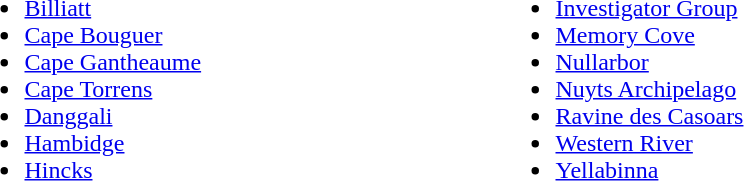<table>
<tr>
<td width=350 valign=top><br><ul><li><a href='#'>Billiatt</a></li><li><a href='#'>Cape Bouguer</a></li><li><a href='#'>Cape Gantheaume</a></li><li><a href='#'>Cape Torrens</a></li><li><a href='#'>Danggali</a></li><li><a href='#'>Hambidge</a></li><li><a href='#'>Hincks</a></li></ul></td>
<td width=350 valign=top><br><ul><li><a href='#'>Investigator Group</a></li><li><a href='#'>Memory Cove</a></li><li><a href='#'>Nullarbor</a></li><li><a href='#'>Nuyts Archipelago</a></li><li><a href='#'>Ravine des Casoars</a></li><li><a href='#'>Western River</a></li><li><a href='#'>Yellabinna</a></li></ul></td>
</tr>
</table>
